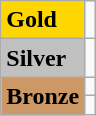<table class="wikitable">
<tr>
<td bgcolor="gold"><strong>Gold</strong></td>
<td></td>
</tr>
<tr>
<td bgcolor="silver"><strong>Silver</strong></td>
<td></td>
</tr>
<tr>
<td rowspan="2" bgcolor="#cc9966"><strong>Bronze</strong></td>
<td></td>
</tr>
<tr>
<td></td>
</tr>
</table>
